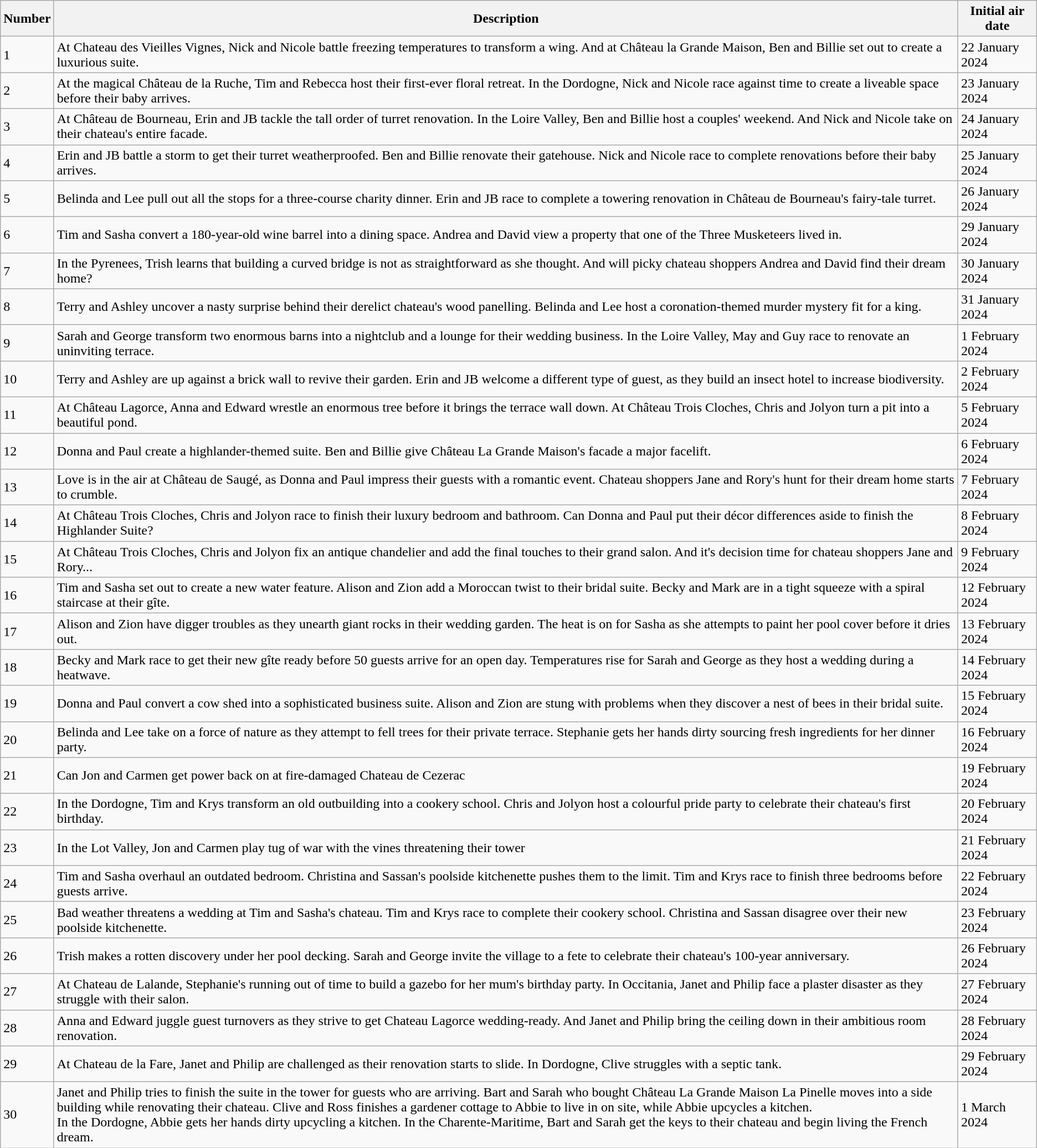<table class="wikitable">
<tr>
<th>Number</th>
<th>Description</th>
<th>Initial air date</th>
</tr>
<tr>
<td>1</td>
<td>At Chateau des Vieilles Vignes, Nick and Nicole battle freezing temperatures to transform a wing. And at Château la Grande Maison, Ben and Billie set out to create a luxurious suite.</td>
<td>22 January 2024</td>
</tr>
<tr>
<td>2</td>
<td>At the magical Château de la Ruche, Tim and Rebecca host their first-ever floral retreat. In the Dordogne, Nick and Nicole race against time to create a liveable space before their baby arrives.</td>
<td>23 January 2024</td>
</tr>
<tr>
<td>3</td>
<td>At Château de Bourneau, Erin and JB tackle the tall order of turret renovation. In the Loire Valley, Ben and Billie host a couples' weekend. And Nick and Nicole take on their chateau's entire facade.</td>
<td>24 January 2024</td>
</tr>
<tr>
<td>4</td>
<td>Erin and JB battle a storm to get their turret weatherproofed. Ben and Billie renovate their gatehouse. Nick and Nicole race to complete renovations before their baby arrives.</td>
<td>25 January 2024</td>
</tr>
<tr>
<td>5</td>
<td>Belinda and Lee pull out all the stops for a three-course charity dinner. Erin and JB race to complete a towering renovation in Château de Bourneau's fairy-tale turret.</td>
<td>26 January 2024</td>
</tr>
<tr>
<td>6</td>
<td>Tim and Sasha convert a 180-year-old wine barrel into a dining space. Andrea and David view a property that one of the Three Musketeers lived in.</td>
<td>29 January 2024</td>
</tr>
<tr>
<td>7</td>
<td>In the Pyrenees, Trish learns that building a curved bridge is not as straightforward as she thought. And will picky chateau shoppers Andrea and David find their dream home?</td>
<td>30 January 2024</td>
</tr>
<tr>
<td>8</td>
<td>Terry and Ashley uncover a nasty surprise behind their derelict chateau's wood panelling. Belinda and Lee host a coronation-themed murder mystery fit for a king.</td>
<td>31 January 2024</td>
</tr>
<tr>
<td>9</td>
<td>Sarah and George transform two enormous barns into a nightclub and a lounge for their wedding business. In the Loire Valley, May and Guy race to renovate an uninviting terrace.</td>
<td>1 February 2024</td>
</tr>
<tr>
<td>10</td>
<td>Terry and Ashley are up against a brick wall to revive their garden. Erin and JB welcome a different type of guest, as they build an insect hotel to increase biodiversity.</td>
<td>2 February 2024</td>
</tr>
<tr>
<td>11</td>
<td>At Château Lagorce, Anna and Edward wrestle an enormous tree before it brings the terrace wall down. At Château Trois Cloches, Chris and Jolyon turn a pit into a beautiful pond.</td>
<td>5 February 2024</td>
</tr>
<tr>
<td>12</td>
<td>Donna and Paul create a highlander-themed suite. Ben and Billie give Château La Grande Maison's facade a major facelift.</td>
<td>6 February 2024</td>
</tr>
<tr>
<td>13</td>
<td>Love is in the air at Château de Saugé, as Donna and Paul impress their guests with a romantic event. Chateau shoppers Jane and Rory's hunt for their dream home starts to crumble.</td>
<td>7 February 2024</td>
</tr>
<tr>
<td>14</td>
<td>At Château Trois Cloches, Chris and Jolyon race to finish their luxury bedroom and bathroom. Can Donna and Paul put their décor differences aside to finish the Highlander Suite?</td>
<td>8 February 2024</td>
</tr>
<tr>
<td>15</td>
<td>At Château Trois Cloches, Chris and Jolyon fix an antique chandelier and add the final touches to their grand salon. And it's decision time for chateau shoppers Jane and Rory...</td>
<td>9 February 2024</td>
</tr>
<tr>
<td>16</td>
<td>Tim and Sasha set out to create a new water feature. Alison and Zion add a Moroccan twist to their bridal suite. Becky and Mark are in a tight squeeze with a spiral staircase at their gîte.</td>
<td>12 February 2024</td>
</tr>
<tr>
<td>17</td>
<td>Alison and Zion have digger troubles as they unearth giant rocks in their wedding garden. The heat is on for Sasha as she attempts to paint her pool cover before it dries out.</td>
<td>13 February 2024</td>
</tr>
<tr>
<td>18</td>
<td>Becky and Mark race to get their new gîte ready before 50 guests arrive for an open day. Temperatures rise for Sarah and George as they host a wedding during a heatwave.</td>
<td>14 February 2024</td>
</tr>
<tr>
<td>19</td>
<td>Donna and Paul convert a cow shed into a sophisticated business suite. Alison and Zion are stung with problems when they discover a nest of bees in their bridal suite.</td>
<td>15 February 2024</td>
</tr>
<tr>
<td>20</td>
<td>Belinda and Lee take on a force of nature as they attempt to fell trees for their private terrace. Stephanie gets her hands dirty sourcing fresh ingredients for her dinner party.</td>
<td>16 February 2024</td>
</tr>
<tr>
<td>21</td>
<td>Can Jon and Carmen get power back on at fire-damaged Chateau de Cezerac</td>
<td>19 February 2024</td>
</tr>
<tr>
<td>22</td>
<td>In the Dordogne, Tim and Krys transform an old outbuilding into a cookery school. Chris and Jolyon host a colourful pride party to celebrate their chateau's first birthday.</td>
<td>20 February 2024</td>
</tr>
<tr>
<td>23</td>
<td>In the Lot Valley, Jon and Carmen play tug of war with the vines threatening their tower</td>
<td>21 February 2024</td>
</tr>
<tr>
<td>24</td>
<td>Tim and Sasha overhaul an outdated bedroom. Christina and Sassan's poolside kitchenette pushes them to the limit. Tim and Krys race to finish three bedrooms before guests arrive.</td>
<td>22 February 2024</td>
</tr>
<tr>
<td>25</td>
<td>Bad weather threatens a wedding at Tim and Sasha's chateau. Tim and Krys race to complete their cookery school. Christina and Sassan disagree over their new poolside kitchenette.</td>
<td>23 February 2024</td>
</tr>
<tr>
<td>26</td>
<td>Trish makes a rotten discovery under her pool decking. Sarah and George invite the village to a fete to celebrate their chateau's 100-year anniversary.</td>
<td>26 February 2024</td>
</tr>
<tr>
<td>27</td>
<td>At Chateau de Lalande, Stephanie's running out of time to build a gazebo for her mum's birthday party. In Occitania, Janet and Philip face a plaster disaster as they struggle with their salon.</td>
<td>27 February 2024</td>
</tr>
<tr>
<td>28</td>
<td>Anna and Edward juggle guest turnovers as they strive to get Chateau Lagorce wedding-ready. And Janet and Philip bring the ceiling down in their ambitious room renovation.</td>
<td>28 February 2024</td>
</tr>
<tr>
<td>29</td>
<td>At Chateau de la Fare, Janet and Philip are challenged as their renovation starts to slide. In Dordogne, Clive struggles with a septic tank.</td>
<td>29 February 2024</td>
</tr>
<tr>
<td>30</td>
<td>Janet and Philip tries to finish the suite in the tower for guests who are arriving. Bart and Sarah who bought Château La Grande Maison La Pinelle moves into a side building while renovating their chateau.  Clive and Ross finishes a gardener cottage to Abbie to live in on site, while Abbie upcycles a kitchen.<br>In the Dordogne, Abbie gets her hands dirty upcycling a kitchen. In the Charente-Maritime, Bart and Sarah get the keys to their chateau and begin living the French dream.</td>
<td>1 March 2024</td>
</tr>
</table>
